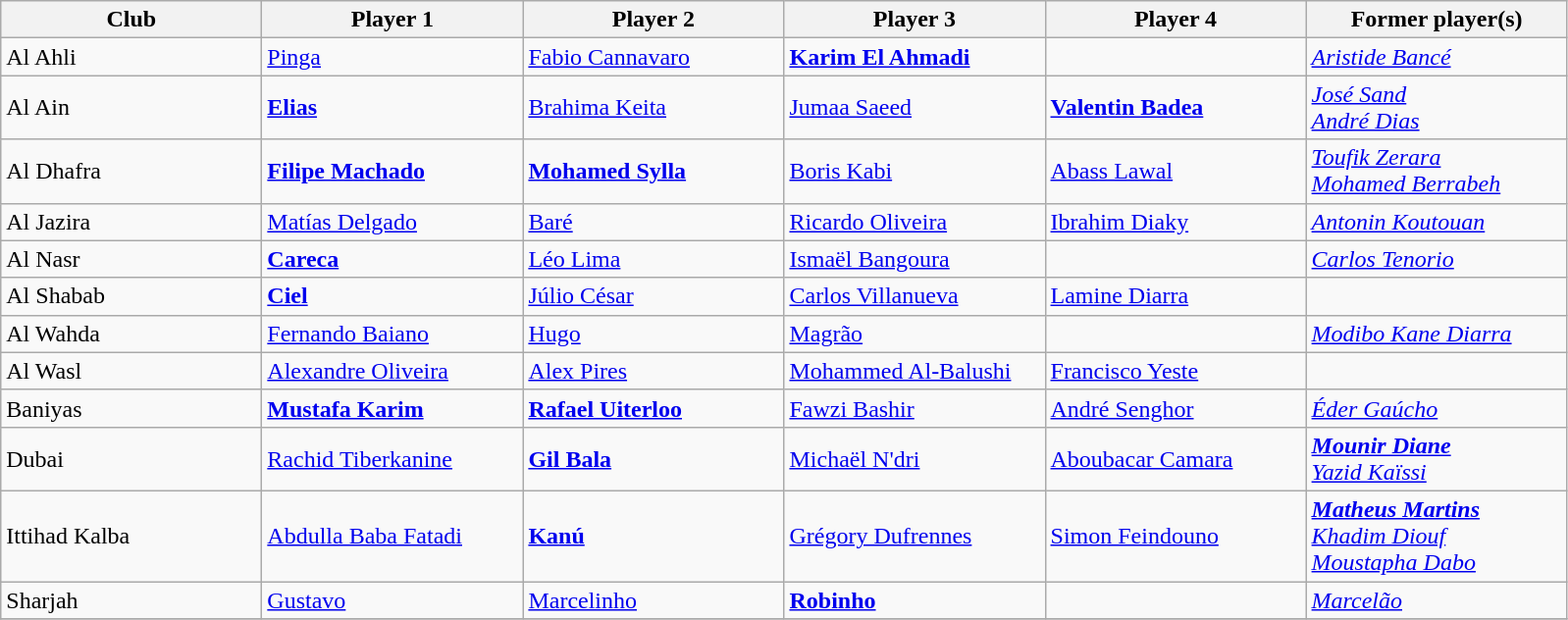<table class="wikitable">
<tr>
<th width="170">Club</th>
<th width="170">Player 1</th>
<th width="170">Player 2</th>
<th width="170">Player 3</th>
<th width="170">Player 4</th>
<th width="170">Former player(s)</th>
</tr>
<tr>
<td>Al Ahli</td>
<td> <a href='#'>Pinga</a></td>
<td> <a href='#'>Fabio Cannavaro</a></td>
<td> <strong><a href='#'>Karim El Ahmadi</a></strong></td>
<td></td>
<td> <em><a href='#'>Aristide Bancé</a></em></td>
</tr>
<tr>
<td>Al Ain</td>
<td> <strong><a href='#'>Elias</a></strong></td>
<td> <a href='#'>Brahima Keita</a></td>
<td> <a href='#'>Jumaa Saeed</a></td>
<td> <strong><a href='#'>Valentin Badea</a></strong></td>
<td> <em><a href='#'>José Sand</a></em><br>  <em><a href='#'>André Dias</a></em></td>
</tr>
<tr>
<td>Al Dhafra</td>
<td> <strong><a href='#'>Filipe Machado</a></strong></td>
<td> <strong><a href='#'>Mohamed Sylla</a></strong></td>
<td> <a href='#'>Boris Kabi</a></td>
<td> <a href='#'>Abass Lawal</a></td>
<td> <em><a href='#'>Toufik Zerara</a></em><br>  <em><a href='#'>Mohamed Berrabeh</a></em></td>
</tr>
<tr>
<td>Al Jazira</td>
<td> <a href='#'>Matías Delgado</a></td>
<td> <a href='#'>Baré</a></td>
<td> <a href='#'>Ricardo Oliveira</a></td>
<td> <a href='#'>Ibrahim Diaky</a></td>
<td> <em><a href='#'>Antonin Koutouan</a></em></td>
</tr>
<tr>
<td>Al Nasr</td>
<td> <strong><a href='#'>Careca</a></strong></td>
<td> <a href='#'>Léo Lima</a></td>
<td> <a href='#'>Ismaël Bangoura</a></td>
<td></td>
<td> <em><a href='#'>Carlos Tenorio</a></em></td>
</tr>
<tr>
<td>Al Shabab</td>
<td> <strong><a href='#'>Ciel</a></strong></td>
<td> <a href='#'>Júlio César</a></td>
<td> <a href='#'>Carlos Villanueva</a></td>
<td> <a href='#'>Lamine Diarra</a></td>
<td></td>
</tr>
<tr>
<td>Al Wahda</td>
<td> <a href='#'>Fernando Baiano</a></td>
<td> <a href='#'>Hugo</a></td>
<td> <a href='#'>Magrão</a></td>
<td></td>
<td> <em><a href='#'>Modibo Kane Diarra</a></em></td>
</tr>
<tr>
<td>Al Wasl</td>
<td> <a href='#'>Alexandre Oliveira</a></td>
<td> <a href='#'>Alex Pires</a></td>
<td> <a href='#'>Mohammed Al-Balushi</a></td>
<td> <a href='#'>Francisco Yeste</a></td>
<td></td>
</tr>
<tr>
<td>Baniyas</td>
<td> <strong><a href='#'>Mustafa Karim</a></strong></td>
<td> <strong><a href='#'>Rafael Uiterloo</a></strong></td>
<td> <a href='#'>Fawzi Bashir</a></td>
<td> <a href='#'>André Senghor</a></td>
<td> <em><a href='#'>Éder Gaúcho</a></em></td>
</tr>
<tr>
<td>Dubai</td>
<td> <a href='#'>Rachid Tiberkanine</a></td>
<td> <strong><a href='#'>Gil Bala</a></strong></td>
<td> <a href='#'>Michaël N'dri</a></td>
<td> <a href='#'>Aboubacar Camara</a></td>
<td> <strong><em><a href='#'>Mounir Diane</a></em></strong><br> <em><a href='#'>Yazid Kaïssi</a></em></td>
</tr>
<tr>
<td>Ittihad Kalba</td>
<td> <a href='#'>Abdulla Baba Fatadi</a></td>
<td> <strong><a href='#'>Kanú</a></strong></td>
<td> <a href='#'>Grégory Dufrennes</a></td>
<td> <a href='#'>Simon Feindouno</a></td>
<td> <strong><em><a href='#'>Matheus Martins</a></em></strong><br> <em><a href='#'>Khadim Diouf</a></em><br> <em><a href='#'>Moustapha Dabo</a></em></td>
</tr>
<tr>
<td>Sharjah</td>
<td> <a href='#'>Gustavo</a></td>
<td> <a href='#'>Marcelinho</a></td>
<td> <strong><a href='#'>Robinho</a></strong></td>
<td></td>
<td> <em><a href='#'>Marcelão</a></em></td>
</tr>
<tr>
</tr>
</table>
